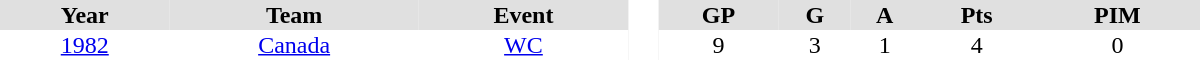<table border="0" cellpadding="1" cellspacing="0" style="text-align:center; width:50em">
<tr ALIGN="center" bgcolor="#e0e0e0">
<th>Year</th>
<th>Team</th>
<th>Event</th>
<th rowspan="99" bgcolor="#ffffff"> </th>
<th>GP</th>
<th>G</th>
<th>A</th>
<th>Pts</th>
<th>PIM</th>
</tr>
<tr>
<td><a href='#'>1982</a></td>
<td><a href='#'>Canada</a></td>
<td><a href='#'>WC</a></td>
<td>9</td>
<td>3</td>
<td>1</td>
<td>4</td>
<td>0</td>
</tr>
</table>
